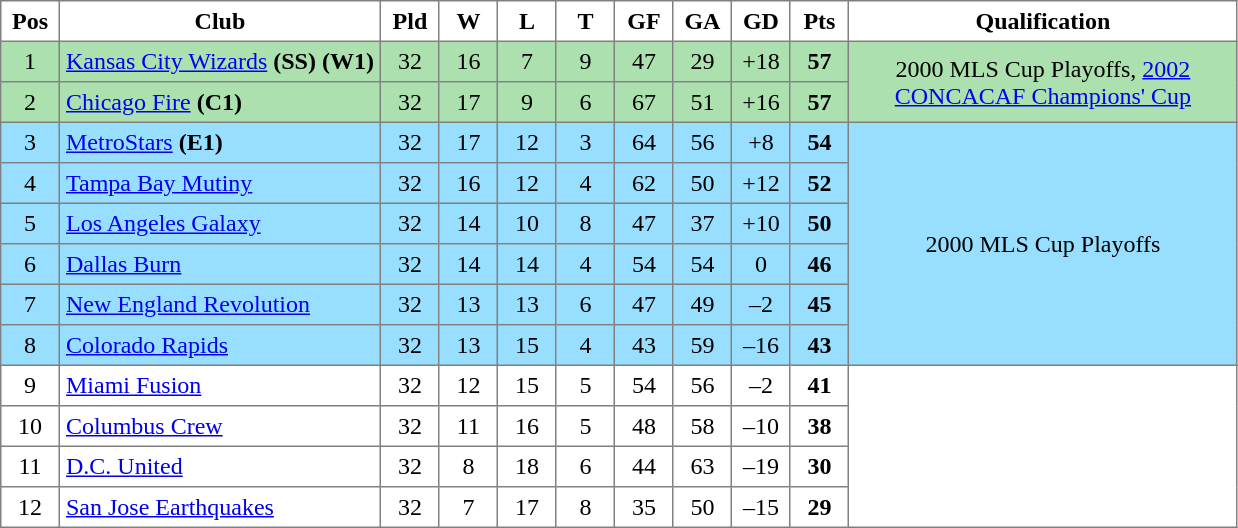<table class="toccolours" border="1" cellpadding="4" cellspacing="0" style="text-align:center; border-collapse: collapse; margin:0;">
<tr>
<th width=30>Pos</th>
<th>Club</th>
<th width=30>Pld</th>
<th width=30>W</th>
<th width=30>L</th>
<th width=30>T</th>
<th width=30>GF</th>
<th width=30>GA</th>
<th width=30>GD</th>
<th width=30>Pts</th>
<th width=250>Qualification</th>
</tr>
<tr bgcolor=#ACE1AF>
<td>1</td>
<td align=left><a href='#'>Kansas City Wizards</a> <strong>(SS)</strong> <strong>(W1)</strong></td>
<td>32</td>
<td>16</td>
<td>7</td>
<td>9</td>
<td>47</td>
<td>29</td>
<td>+18</td>
<td><strong>57</strong></td>
<td rowspan="2">2000 MLS Cup Playoffs, <a href='#'>2002 CONCACAF Champions' Cup</a></td>
</tr>
<tr bgcolor=#ACE1AF>
<td>2</td>
<td align=left><a href='#'>Chicago Fire</a> <strong>(C1)</strong></td>
<td>32</td>
<td>17</td>
<td>9</td>
<td>6</td>
<td>67</td>
<td>51</td>
<td>+16</td>
<td><strong>57</strong></td>
</tr>
<tr bgcolor=#97DEFF>
<td>3</td>
<td align=left><a href='#'>MetroStars</a> <strong>(E1)</strong></td>
<td>32</td>
<td>17</td>
<td>12</td>
<td>3</td>
<td>64</td>
<td>56</td>
<td>+8</td>
<td><strong>54</strong></td>
<td rowspan="6">2000 MLS Cup Playoffs</td>
</tr>
<tr bgcolor=#97DEFF>
<td>4</td>
<td align=left><a href='#'>Tampa Bay Mutiny</a></td>
<td>32</td>
<td>16</td>
<td>12</td>
<td>4</td>
<td>62</td>
<td>50</td>
<td>+12</td>
<td><strong>52</strong></td>
</tr>
<tr bgcolor=#97DEFF>
<td>5</td>
<td align=left><a href='#'>Los Angeles Galaxy</a></td>
<td>32</td>
<td>14</td>
<td>10</td>
<td>8</td>
<td>47</td>
<td>37</td>
<td>+10</td>
<td><strong>50</strong></td>
</tr>
<tr bgcolor=#97DEFF>
<td>6</td>
<td align=left><a href='#'>Dallas Burn</a></td>
<td>32</td>
<td>14</td>
<td>14</td>
<td>4</td>
<td>54</td>
<td>54</td>
<td>0</td>
<td><strong>46</strong></td>
</tr>
<tr bgcolor=#97DEFF>
<td>7</td>
<td align=left><a href='#'>New England Revolution</a></td>
<td>32</td>
<td>13</td>
<td>13</td>
<td>6</td>
<td>47</td>
<td>49</td>
<td>–2</td>
<td><strong>45</strong></td>
</tr>
<tr bgcolor=#97DEFF>
<td>8</td>
<td align=left><a href='#'>Colorado Rapids</a></td>
<td>32</td>
<td>13</td>
<td>15</td>
<td>4</td>
<td>43</td>
<td>59</td>
<td>–16</td>
<td><strong>43</strong></td>
</tr>
<tr>
<td>9</td>
<td align=left><a href='#'>Miami Fusion</a></td>
<td>32</td>
<td>12</td>
<td>15</td>
<td>5</td>
<td>54</td>
<td>56</td>
<td>–2</td>
<td><strong>41</strong></td>
<td rowspan="4"> </td>
</tr>
<tr>
<td>10</td>
<td align=left><a href='#'>Columbus Crew</a></td>
<td>32</td>
<td>11</td>
<td>16</td>
<td>5</td>
<td>48</td>
<td>58</td>
<td>–10</td>
<td><strong>38</strong></td>
</tr>
<tr>
<td>11</td>
<td align=left><a href='#'>D.C. United</a></td>
<td>32</td>
<td>8</td>
<td>18</td>
<td>6</td>
<td>44</td>
<td>63</td>
<td>–19</td>
<td><strong>30</strong></td>
</tr>
<tr>
<td>12</td>
<td align=left><a href='#'>San Jose Earthquakes</a></td>
<td>32</td>
<td>7</td>
<td>17</td>
<td>8</td>
<td>35</td>
<td>50</td>
<td>–15</td>
<td><strong>29</strong></td>
</tr>
</table>
